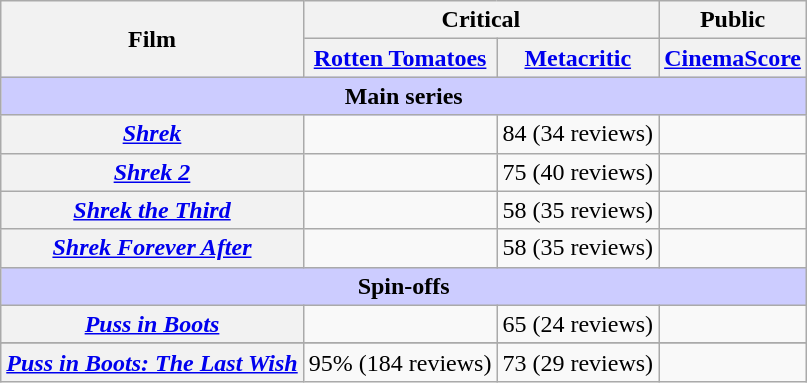<table class="wikitable plainrowheaders sortable" style="text-align: center;">
<tr>
<th scope="col" rowspan="2">Film</th>
<th scope="col" colspan="2">Critical</th>
<th scope="col">Public</th>
</tr>
<tr>
<th scope="col"><a href='#'>Rotten Tomatoes</a></th>
<th scope="col"><a href='#'>Metacritic</a></th>
<th scope="col"><a href='#'>CinemaScore</a></th>
</tr>
<tr>
<th scope="col" colspan="4" style="background-color:#ccccff;">Main series</th>
</tr>
<tr>
<th scope="row"><em><a href='#'>Shrek</a></em></th>
<td></td>
<td>84 (34 reviews)</td>
<td></td>
</tr>
<tr>
<th scope="row"><em><a href='#'>Shrek 2</a></em></th>
<td></td>
<td>75 (40 reviews)</td>
<td></td>
</tr>
<tr>
<th scope="row"><em><a href='#'>Shrek the Third</a></em></th>
<td></td>
<td>58 (35 reviews)</td>
<td></td>
</tr>
<tr>
<th scope="row"><em><a href='#'>Shrek Forever After</a></em></th>
<td></td>
<td>58 (35 reviews)</td>
<td></td>
</tr>
<tr>
<th scope="col" colspan="4" style="background-color:#ccccff;">Spin-offs</th>
</tr>
<tr>
<th scope="row"><em><a href='#'>Puss in Boots</a></em></th>
<td></td>
<td>65 (24 reviews)</td>
<td></td>
</tr>
<tr>
</tr>
<tr>
<th scope="row"><em><a href='#'>Puss in Boots: The Last Wish</a></em></th>
<td>95% (184 reviews)</td>
<td>73 (29 reviews)</td>
<td></td>
</tr>
</table>
